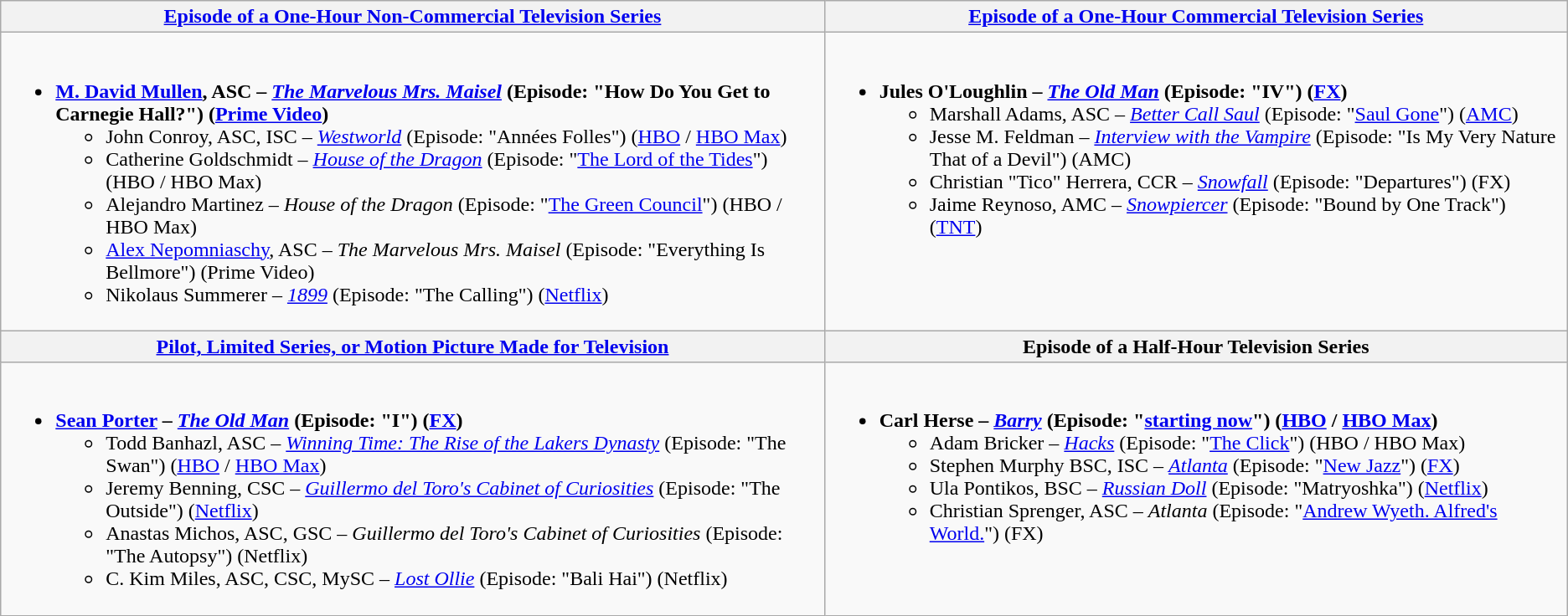<table class="wikitable" style="width=100%">
<tr>
<th style="width=50%"><a href='#'>Episode of a One-Hour Non-Commercial Television Series</a></th>
<th style="width=50%"><a href='#'>Episode of a One-Hour Commercial Television Series</a></th>
</tr>
<tr>
<td valign="top"><br><ul><li><strong><a href='#'>M. David Mullen</a>, ASC – <em><a href='#'>The Marvelous Mrs. Maisel</a></em> (Episode: "How Do You Get to Carnegie Hall?") (<a href='#'>Prime Video</a>)</strong><ul><li>John Conroy, ASC, ISC – <em><a href='#'>Westworld</a></em> (Episode: "Années Folles") (<a href='#'>HBO</a> / <a href='#'>HBO Max</a>)</li><li>Catherine Goldschmidt – <em><a href='#'>House of the Dragon</a></em> (Episode: "<a href='#'>The Lord of the Tides</a>") (HBO / HBO Max)</li><li>Alejandro Martinez – <em>House of the Dragon</em> (Episode: "<a href='#'>The Green Council</a>") (HBO / HBO Max)</li><li><a href='#'>Alex Nepomniaschy</a>, ASC – <em>The Marvelous Mrs. Maisel</em> (Episode: "Everything Is Bellmore") (Prime Video)</li><li>Nikolaus Summerer – <em><a href='#'>1899</a></em> (Episode: "The Calling") (<a href='#'>Netflix</a>)</li></ul></li></ul></td>
<td valign="top"><br><ul><li><strong>Jules O'Loughlin – <em><a href='#'>The Old Man</a></em> (Episode: "IV") (<a href='#'>FX</a>)</strong><ul><li>Marshall Adams, ASC – <em><a href='#'>Better Call Saul</a></em> (Episode: "<a href='#'>Saul Gone</a>") (<a href='#'>AMC</a>)</li><li>Jesse M. Feldman – <em><a href='#'>Interview with the Vampire</a></em> (Episode: "Is My Very Nature That of a Devil") (AMC)</li><li>Christian "Tico" Herrera, CCR – <em><a href='#'>Snowfall</a></em> (Episode: "Departures") (FX)</li><li>Jaime Reynoso, AMC – <em><a href='#'>Snowpiercer</a></em> (Episode: "Bound by One Track") (<a href='#'>TNT</a>)</li></ul></li></ul></td>
</tr>
<tr>
<th style="width=50%"><a href='#'>Pilot, Limited Series, or Motion Picture Made for Television</a></th>
<th style="width=50%">Episode of a Half-Hour Television Series</th>
</tr>
<tr>
<td valign="top"><br><ul><li><strong><a href='#'>Sean Porter</a> – <em><a href='#'>The Old Man</a></em> (Episode: "I") (<a href='#'>FX</a>)</strong><ul><li>Todd Banhazl, ASC – <em><a href='#'>Winning Time: The Rise of the Lakers Dynasty</a></em> (Episode: "The Swan") (<a href='#'>HBO</a> / <a href='#'>HBO Max</a>)</li><li>Jeremy Benning, CSC – <em><a href='#'>Guillermo del Toro's Cabinet of Curiosities</a></em> (Episode: "The Outside") (<a href='#'>Netflix</a>)</li><li>Anastas Michos, ASC, GSC – <em>Guillermo del Toro's Cabinet of Curiosities</em> (Episode: "The Autopsy") (Netflix)</li><li>C. Kim Miles, ASC, CSC, MySC – <em><a href='#'>Lost Ollie</a></em> (Episode: "Bali Hai") (Netflix)</li></ul></li></ul></td>
<td valign="top"><br><ul><li><strong>Carl Herse – <em><a href='#'>Barry</a></em> (Episode: "<a href='#'>starting now</a>") (<a href='#'>HBO</a> / <a href='#'>HBO Max</a>)</strong><ul><li>Adam Bricker – <em><a href='#'>Hacks</a></em> (Episode: "<a href='#'>The Click</a>") (HBO / HBO Max)</li><li>Stephen Murphy BSC, ISC – <em><a href='#'>Atlanta</a></em> (Episode: "<a href='#'>New Jazz</a>") (<a href='#'>FX</a>)</li><li>Ula Pontikos, BSC – <em><a href='#'>Russian Doll</a></em> (Episode: "Matryoshka") (<a href='#'>Netflix</a>)</li><li>Christian Sprenger, ASC – <em>Atlanta</em> (Episode: "<a href='#'>Andrew Wyeth. Alfred's World.</a>") (FX)</li></ul></li></ul></td>
</tr>
</table>
